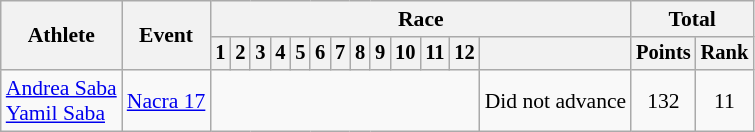<table class=wikitable style=font-size:90%;text-align:center>
<tr>
<th rowspan=2>Athlete</th>
<th rowspan=2>Event</th>
<th colspan=13>Race</th>
<th colspan=2>Total</th>
</tr>
<tr style=font-size:95%>
<th>1</th>
<th>2</th>
<th>3</th>
<th>4</th>
<th>5</th>
<th>6</th>
<th>7</th>
<th>8</th>
<th>9</th>
<th>10</th>
<th>11</th>
<th>12</th>
<th></th>
<th>Points</th>
<th>Rank</th>
</tr>
<tr>
<td align=left><a href='#'>Andrea Saba</a><br><a href='#'>Yamil Saba</a></td>
<td align=left><a href='#'>Nacra 17</a></td>
<td colspan=12></td>
<td>Did not advance</td>
<td>132</td>
<td>11</td>
</tr>
</table>
